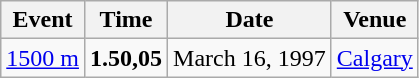<table class='wikitable'>
<tr>
<th>Event</th>
<th>Time</th>
<th>Date</th>
<th>Venue</th>
</tr>
<tr>
<td><a href='#'>1500 m</a></td>
<td><strong>1.50,05</strong></td>
<td>March 16, 1997</td>
<td align=left> <a href='#'>Calgary</a></td>
</tr>
</table>
